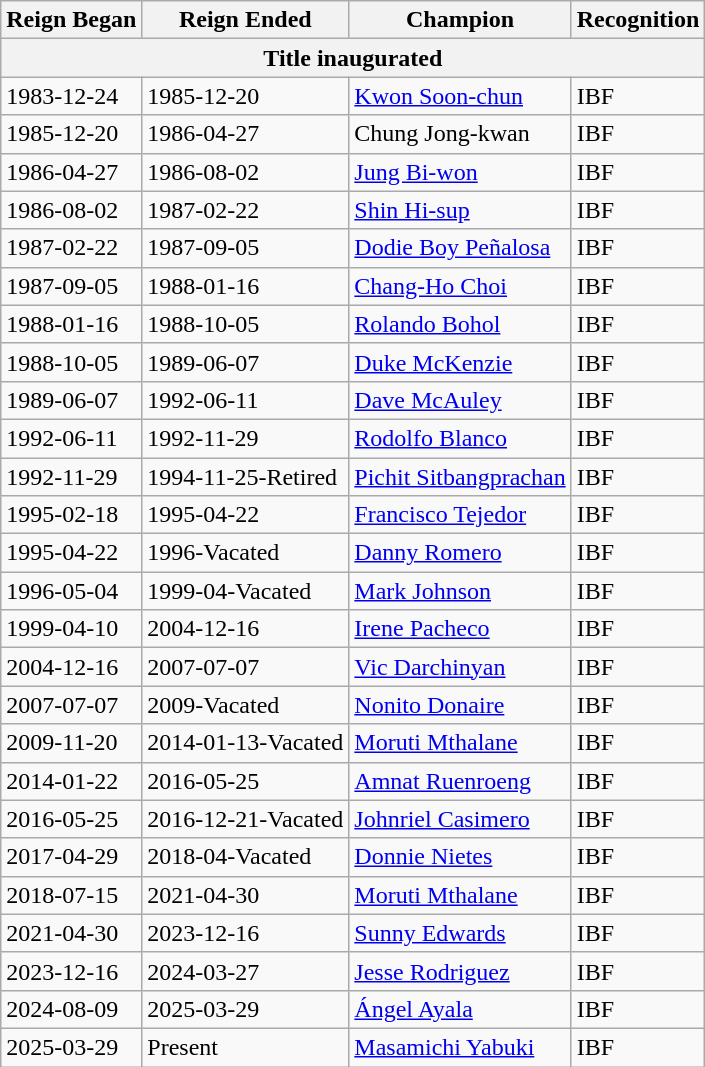<table class="wikitable">
<tr>
<th>Reign Began</th>
<th>Reign Ended</th>
<th>Champion</th>
<th>Recognition</th>
</tr>
<tr>
<th colspan="4">Title inaugurated</th>
</tr>
<tr>
<td>1983-12-24</td>
<td>1985-12-20</td>
<td> <a href='#'>Kwon Soon-chun</a></td>
<td>IBF</td>
</tr>
<tr>
<td>1985-12-20</td>
<td>1986-04-27</td>
<td> Chung Jong-kwan</td>
<td>IBF</td>
</tr>
<tr>
<td>1986-04-27</td>
<td>1986-08-02</td>
<td> <a href='#'>Jung Bi-won</a></td>
<td>IBF</td>
</tr>
<tr>
<td>1986-08-02</td>
<td>1987-02-22</td>
<td> <a href='#'>Shin Hi-sup</a></td>
<td>IBF</td>
</tr>
<tr>
<td>1987-02-22</td>
<td>1987-09-05</td>
<td> <a href='#'>Dodie Boy Peñalosa</a></td>
<td>IBF</td>
</tr>
<tr>
<td>1987-09-05</td>
<td>1988-01-16</td>
<td> <a href='#'>Chang-Ho Choi</a></td>
<td>IBF</td>
</tr>
<tr>
<td>1988-01-16</td>
<td>1988-10-05</td>
<td> <a href='#'>Rolando Bohol</a></td>
<td>IBF</td>
</tr>
<tr>
<td>1988-10-05</td>
<td>1989-06-07</td>
<td> <a href='#'>Duke McKenzie</a></td>
<td>IBF</td>
</tr>
<tr>
<td>1989-06-07</td>
<td>1992-06-11</td>
<td> <a href='#'>Dave McAuley</a></td>
<td>IBF</td>
</tr>
<tr>
<td>1992-06-11</td>
<td>1992-11-29</td>
<td> <a href='#'>Rodolfo Blanco</a></td>
<td>IBF</td>
</tr>
<tr>
<td>1992-11-29</td>
<td>1994-11-25-Retired</td>
<td> <a href='#'>Pichit Sitbangprachan</a></td>
<td>IBF</td>
</tr>
<tr>
<td>1995-02-18</td>
<td>1995-04-22</td>
<td> <a href='#'>Francisco Tejedor</a></td>
<td>IBF</td>
</tr>
<tr>
<td>1995-04-22</td>
<td>1996-Vacated</td>
<td> <a href='#'>Danny Romero</a></td>
<td>IBF</td>
</tr>
<tr>
<td>1996-05-04</td>
<td>1999-04-Vacated</td>
<td> <a href='#'>Mark Johnson</a></td>
<td>IBF</td>
</tr>
<tr>
<td>1999-04-10</td>
<td>2004-12-16</td>
<td> <a href='#'>Irene Pacheco</a></td>
<td>IBF</td>
</tr>
<tr>
<td>2004-12-16</td>
<td>2007-07-07</td>
<td> <a href='#'>Vic Darchinyan</a></td>
<td>IBF</td>
</tr>
<tr>
<td>2007-07-07</td>
<td>2009-Vacated</td>
<td> <a href='#'>Nonito Donaire</a></td>
<td>IBF</td>
</tr>
<tr>
<td>2009-11-20</td>
<td>2014-01-13-Vacated</td>
<td> <a href='#'>Moruti Mthalane</a></td>
<td>IBF</td>
</tr>
<tr>
<td>2014-01-22</td>
<td>2016-05-25</td>
<td> <a href='#'>Amnat Ruenroeng</a></td>
<td>IBF</td>
</tr>
<tr>
<td>2016-05-25</td>
<td>2016-12-21-Vacated</td>
<td> <a href='#'>Johnriel Casimero</a></td>
<td>IBF</td>
</tr>
<tr>
<td>2017-04-29</td>
<td>2018-04-Vacated</td>
<td> <a href='#'>Donnie Nietes</a></td>
<td>IBF</td>
</tr>
<tr>
<td>2018-07-15</td>
<td>2021-04-30</td>
<td> <a href='#'>Moruti Mthalane</a></td>
<td>IBF</td>
</tr>
<tr>
<td>2021-04-30</td>
<td>2023-12-16</td>
<td> <a href='#'>Sunny Edwards</a></td>
<td>IBF</td>
</tr>
<tr>
<td>2023-12-16</td>
<td>2024-03-27</td>
<td> <a href='#'>Jesse Rodriguez</a></td>
<td>IBF</td>
</tr>
<tr>
<td>2024-08-09</td>
<td>2025-03-29</td>
<td> <a href='#'>Ángel Ayala</a></td>
<td>IBF</td>
</tr>
<tr>
<td>2025-03-29</td>
<td>Present</td>
<td> <a href='#'>Masamichi Yabuki</a></td>
<td>IBF</td>
</tr>
</table>
